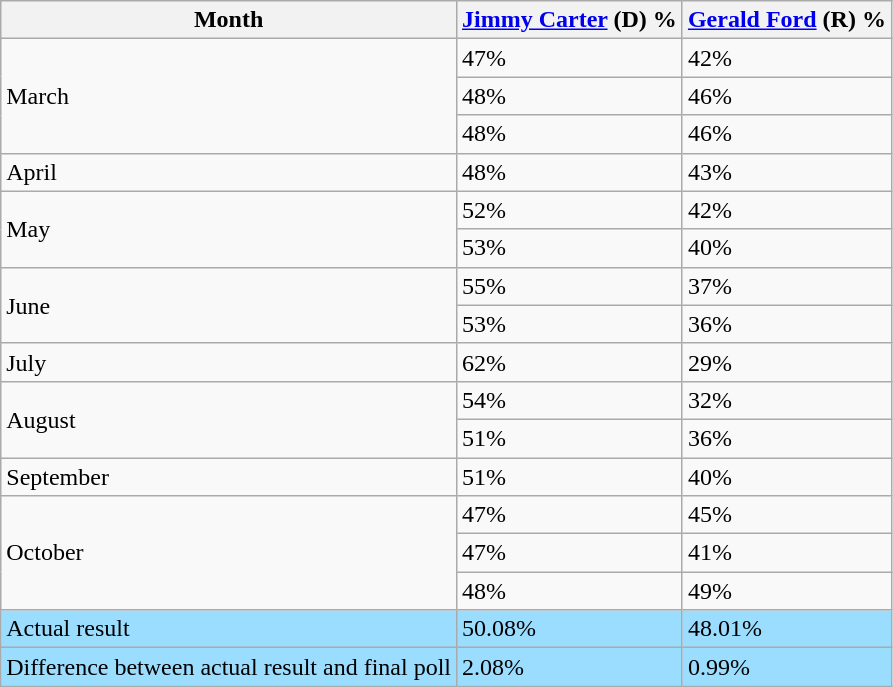<table class="wikitable">
<tr>
<th>Month</th>
<th><a href='#'>Jimmy Carter</a> (D) %</th>
<th><a href='#'>Gerald Ford</a> (R) %</th>
</tr>
<tr>
<td rowspan="3">March</td>
<td>47%</td>
<td>42%</td>
</tr>
<tr>
<td>48%</td>
<td>46%</td>
</tr>
<tr>
<td>48%</td>
<td>46%</td>
</tr>
<tr>
<td>April</td>
<td>48%</td>
<td>43%</td>
</tr>
<tr>
<td rowspan="2">May</td>
<td>52%</td>
<td>42%</td>
</tr>
<tr>
<td>53%</td>
<td>40%</td>
</tr>
<tr>
<td rowspan="2">June</td>
<td>55%</td>
<td>37%</td>
</tr>
<tr>
<td>53%</td>
<td>36%</td>
</tr>
<tr>
<td>July</td>
<td>62%</td>
<td>29%</td>
</tr>
<tr>
<td rowspan="2">August</td>
<td>54%</td>
<td>32%</td>
</tr>
<tr>
<td>51%</td>
<td>36%</td>
</tr>
<tr>
<td>September</td>
<td>51%</td>
<td>40%</td>
</tr>
<tr>
<td rowspan="3">October</td>
<td>47%</td>
<td>45%</td>
</tr>
<tr>
<td>47%</td>
<td>41%</td>
</tr>
<tr>
<td>48%</td>
<td>49%</td>
</tr>
<tr style="background:#9bddff;">
<td>Actual result</td>
<td>50.08%</td>
<td>48.01%</td>
</tr>
<tr style="background:#9bddff;">
<td>Difference between actual result and final poll</td>
<td>2.08%</td>
<td>0.99%</td>
</tr>
</table>
